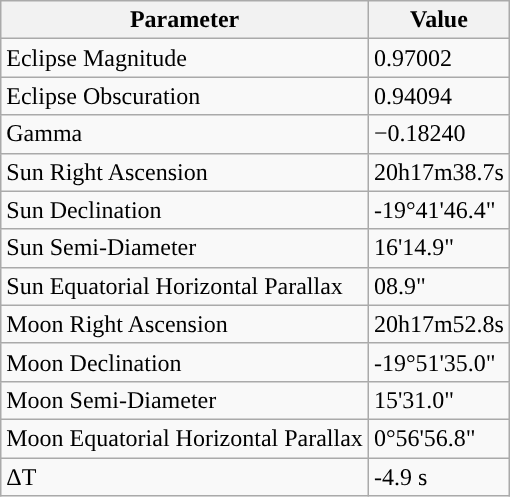<table class="wikitable">
<tr>
<th>Parameter</th>
<th>Value</th>
</tr>
<tr>
<td>Eclipse Magnitude</td>
<td>0.97002</td>
</tr>
<tr>
<td>Eclipse Obscuration</td>
<td>0.94094</td>
</tr>
<tr>
<td>Gamma</td>
<td>−0.18240</td>
</tr>
<tr>
<td>Sun Right Ascension</td>
<td>20h17m38.7s</td>
</tr>
<tr>
<td>Sun Declination</td>
<td>-19°41'46.4"</td>
</tr>
<tr>
<td>Sun Semi-Diameter</td>
<td>16'14.9"</td>
</tr>
<tr>
<td>Sun Equatorial Horizontal Parallax</td>
<td>08.9"</td>
</tr>
<tr>
<td>Moon Right Ascension</td>
<td>20h17m52.8s</td>
</tr>
<tr>
<td>Moon Declination</td>
<td>-19°51'35.0"</td>
</tr>
<tr>
<td>Moon Semi-Diameter</td>
<td>15'31.0"</td>
</tr>
<tr>
<td>Moon Equatorial Horizontal Parallax</td>
<td>0°56'56.8"</td>
</tr>
<tr>
<td>ΔT</td>
<td>-4.9 s</td>
</tr>
</table>
